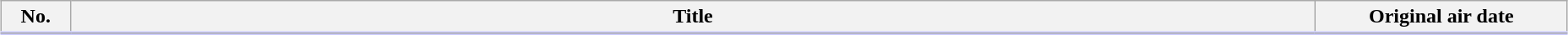<table class="wikitable" style="width:98%; margin:auto; background:#FFF;">
<tr style="border-bottom: 3px solid #CCF;">
<th style="width:3em;">No.</th>
<th>Title</th>
<th style="width:12em;">Original air date</th>
</tr>
<tr>
</tr>
</table>
